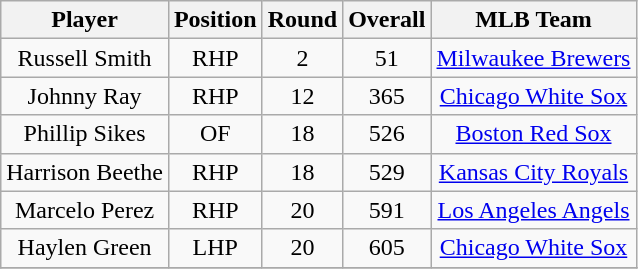<table class="wikitable" style="text-align:center;">
<tr>
<th>Player</th>
<th>Position</th>
<th>Round</th>
<th>Overall</th>
<th>MLB Team</th>
</tr>
<tr>
<td>Russell Smith</td>
<td>RHP</td>
<td>2</td>
<td>51</td>
<td><a href='#'>Milwaukee Brewers</a></td>
</tr>
<tr>
<td>Johnny Ray</td>
<td>RHP</td>
<td>12</td>
<td>365</td>
<td><a href='#'>Chicago White Sox</a></td>
</tr>
<tr>
<td>Phillip Sikes</td>
<td>OF</td>
<td>18</td>
<td>526</td>
<td><a href='#'>Boston Red Sox</a></td>
</tr>
<tr>
<td>Harrison Beethe</td>
<td>RHP</td>
<td>18</td>
<td>529</td>
<td><a href='#'>Kansas City Royals</a></td>
</tr>
<tr>
<td>Marcelo Perez</td>
<td>RHP</td>
<td>20</td>
<td>591</td>
<td><a href='#'>Los Angeles Angels</a></td>
</tr>
<tr>
<td>Haylen Green</td>
<td>LHP</td>
<td>20</td>
<td>605</td>
<td><a href='#'>Chicago White Sox</a></td>
</tr>
<tr>
</tr>
</table>
